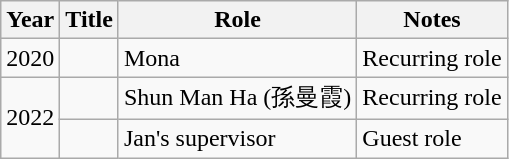<table class="wikitable">
<tr>
<th>Year</th>
<th>Title</th>
<th>Role</th>
<th>Notes</th>
</tr>
<tr>
<td>2020</td>
<td><em></em></td>
<td>Mona</td>
<td>Recurring role</td>
</tr>
<tr>
<td rowspan="2">2022</td>
<td><em></em></td>
<td>Shun Man Ha (孫曼霞)</td>
<td>Recurring role</td>
</tr>
<tr>
<td><em></em></td>
<td>Jan's supervisor</td>
<td>Guest role</td>
</tr>
</table>
